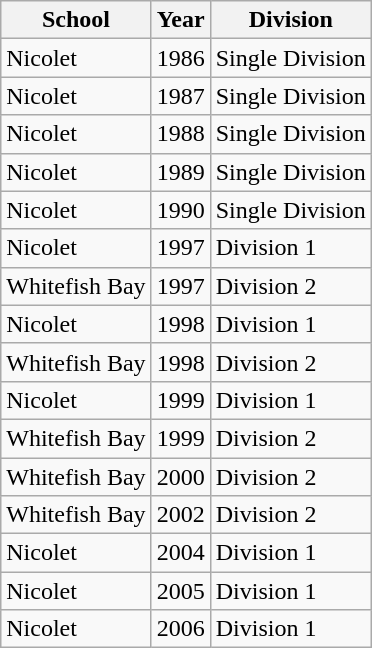<table class="wikitable">
<tr>
<th>School</th>
<th>Year</th>
<th>Division</th>
</tr>
<tr>
<td>Nicolet</td>
<td>1986</td>
<td>Single Division</td>
</tr>
<tr>
<td>Nicolet</td>
<td>1987</td>
<td>Single Division</td>
</tr>
<tr>
<td>Nicolet</td>
<td>1988</td>
<td>Single Division</td>
</tr>
<tr>
<td>Nicolet</td>
<td>1989</td>
<td>Single Division</td>
</tr>
<tr>
<td>Nicolet</td>
<td>1990</td>
<td>Single Division</td>
</tr>
<tr>
<td>Nicolet</td>
<td>1997</td>
<td>Division 1</td>
</tr>
<tr>
<td>Whitefish Bay</td>
<td>1997</td>
<td>Division 2</td>
</tr>
<tr>
<td>Nicolet</td>
<td>1998</td>
<td>Division 1</td>
</tr>
<tr>
<td>Whitefish Bay</td>
<td>1998</td>
<td>Division 2</td>
</tr>
<tr>
<td>Nicolet</td>
<td>1999</td>
<td>Division 1</td>
</tr>
<tr>
<td>Whitefish Bay</td>
<td>1999</td>
<td>Division 2</td>
</tr>
<tr>
<td>Whitefish Bay</td>
<td>2000</td>
<td>Division 2</td>
</tr>
<tr>
<td>Whitefish Bay</td>
<td>2002</td>
<td>Division 2</td>
</tr>
<tr>
<td>Nicolet</td>
<td>2004</td>
<td>Division 1</td>
</tr>
<tr>
<td>Nicolet</td>
<td>2005</td>
<td>Division 1</td>
</tr>
<tr>
<td>Nicolet</td>
<td>2006</td>
<td>Division 1</td>
</tr>
</table>
